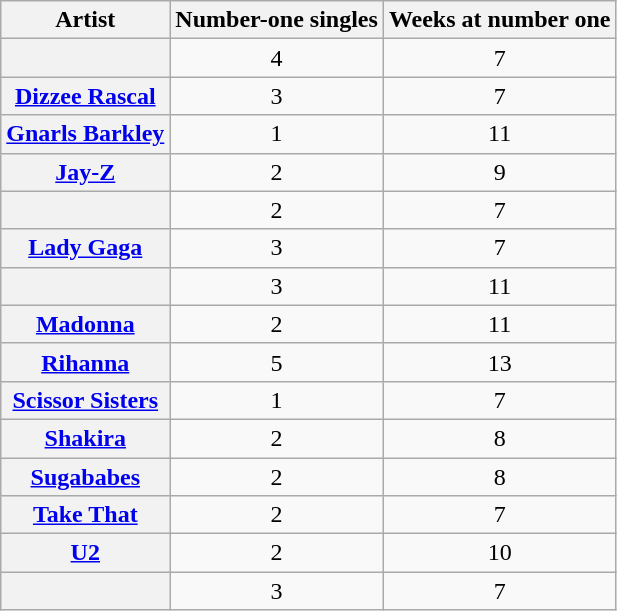<table class="wikitable plainrowheaders sortable">
<tr>
<th scope=col>Artist</th>
<th scope=col>Number-one singles</th>
<th scope=col>Weeks at number one</th>
</tr>
<tr>
<th scope=row></th>
<td align=center>4</td>
<td align=center>7</td>
</tr>
<tr>
<th scope=row><a href='#'>Dizzee Rascal</a></th>
<td align=center>3</td>
<td align=center>7</td>
</tr>
<tr>
<th scope=row><a href='#'>Gnarls Barkley</a></th>
<td align=center>1</td>
<td align=center>11</td>
</tr>
<tr>
<th scope=row><a href='#'>Jay-Z</a></th>
<td align=center>2</td>
<td align=center>9</td>
</tr>
<tr>
<th scope=row></th>
<td align=center>2</td>
<td align=center>7</td>
</tr>
<tr>
<th scope=row><a href='#'>Lady Gaga</a></th>
<td align=center>3</td>
<td align=center>7</td>
</tr>
<tr>
<th scope=row></th>
<td align=center>3</td>
<td align=center>11</td>
</tr>
<tr>
<th scope=row><a href='#'>Madonna</a></th>
<td align=center>2</td>
<td align=center>11</td>
</tr>
<tr>
<th scope=row><a href='#'>Rihanna</a></th>
<td align=center>5</td>
<td align=center>13</td>
</tr>
<tr>
<th scope=row><a href='#'>Scissor Sisters</a></th>
<td align=center>1</td>
<td align=center>7</td>
</tr>
<tr>
<th scope=row><a href='#'>Shakira</a></th>
<td align=center>2</td>
<td align=center>8</td>
</tr>
<tr>
<th scope=row><a href='#'>Sugababes</a></th>
<td align=center>2</td>
<td align=center>8</td>
</tr>
<tr>
<th scope=row><a href='#'>Take That</a></th>
<td align=center>2</td>
<td align=center>7</td>
</tr>
<tr>
<th scope=row><a href='#'>U2</a></th>
<td align=center>2</td>
<td align=center>10</td>
</tr>
<tr>
<th scope=row></th>
<td align=center>3</td>
<td align=center>7</td>
</tr>
</table>
